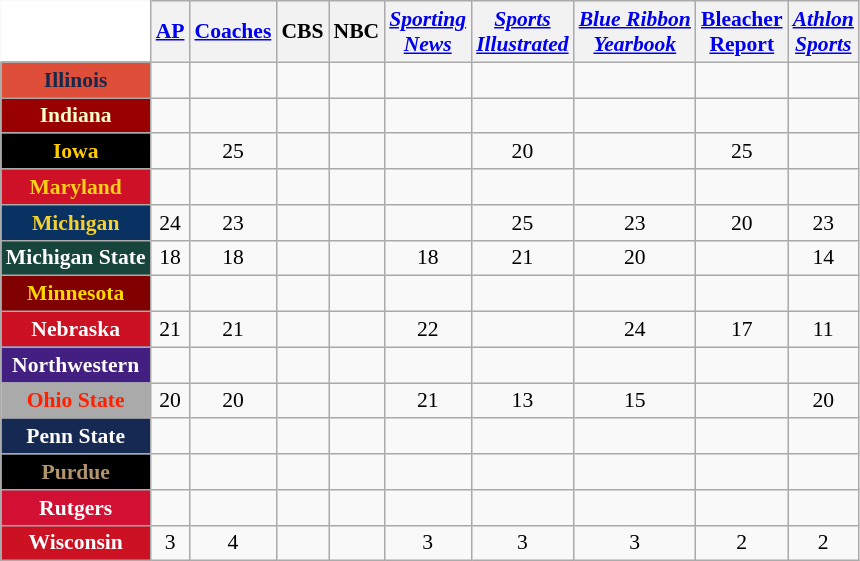<table class="wikitable" style="white-space:nowrap; font-size:90%;">
<tr>
<td style="background:white; border-top-style:hidden; border-left-style:hidden;"></td>
<th><a href='#'>AP</a></th>
<th><a href='#'>Coaches</a></th>
<th>CBS</th>
<th>NBC</th>
<th><em><a href='#'>Sporting<br>News</a></em></th>
<th><em><a href='#'>Sports<br>Illustrated</a></em></th>
<th><em><a href='#'>Blue Ribbon<br>Yearbook</a></em></th>
<th><a href='#'>Bleacher<br>Report</a></th>
<th><em><a href='#'>Athlon<br>Sports</a></em></th>
</tr>
<tr style="text-align:center;">
<th style="background:#DF4E38; color:#14294B;"  width=75>Illinois</th>
<td></td>
<td></td>
<td></td>
<td></td>
<td></td>
<td></td>
<td></td>
<td></td>
<td></td>
</tr>
<tr style="text-align:center;">
<th style="background:#990000; color:#FFFFCC;"  width=75>Indiana</th>
<td></td>
<td></td>
<td></td>
<td></td>
<td></td>
<td></td>
<td></td>
<td></td>
<td></td>
</tr>
<tr style="text-align:center;">
<th style="background:#000000; color:#FFCC00;"  width=75>Iowa</th>
<td></td>
<td>25</td>
<td></td>
<td></td>
<td></td>
<td>20</td>
<td></td>
<td>25</td>
<td></td>
</tr>
<tr style="text-align:center;">
<th style="background:#CE1126; color:#FCD116;"  width=75>Maryland</th>
<td></td>
<td></td>
<td></td>
<td></td>
<td></td>
<td></td>
<td></td>
<td></td>
<td></td>
</tr>
<tr style="text-align:center;">
<th style="background:#093161; color:#F5D130;"  width=75>Michigan</th>
<td>24</td>
<td>23</td>
<td></td>
<td></td>
<td></td>
<td>25</td>
<td>23</td>
<td>20</td>
<td>23</td>
</tr>
<tr style="text-align:center;">
<th style="background:#18453B; color:white;"  width=75>Michigan State</th>
<td>18</td>
<td>18</td>
<td></td>
<td></td>
<td>18</td>
<td>21</td>
<td>20</td>
<td></td>
<td>14</td>
</tr>
<tr style="text-align:center;">
<th style="background:#800000; color:#FFD700;"  width=75>Minnesota</th>
<td></td>
<td></td>
<td></td>
<td></td>
<td></td>
<td></td>
<td></td>
<td></td>
<td></td>
</tr>
<tr style="text-align:center;">
<th style="background:#CC1122; color:white;"  width=75>Nebraska</th>
<td>21</td>
<td>21</td>
<td></td>
<td></td>
<td>22</td>
<td></td>
<td>24</td>
<td>17</td>
<td>11</td>
</tr>
<tr style="text-align:center;">
<th style="background:#431F81; color:white;"  width=75>Northwestern</th>
<td></td>
<td></td>
<td></td>
<td></td>
<td></td>
<td></td>
<td></td>
<td></td>
<td></td>
</tr>
<tr style="text-align:center;">
<th style="background:#AAAAAA; color:#FF2000;"  width=75>Ohio State</th>
<td>20</td>
<td>20</td>
<td></td>
<td></td>
<td>21</td>
<td>13</td>
<td>15</td>
<td></td>
<td>20</td>
</tr>
<tr style="text-align:center;">
<th style="background:#162952; color:white;"  width=75>Penn State</th>
<td></td>
<td></td>
<td></td>
<td></td>
<td></td>
<td></td>
<td></td>
<td></td>
<td></td>
</tr>
<tr style="text-align:center;">
<th style="background:#000000; color:#B1946C;"  width=75>Purdue</th>
<td></td>
<td></td>
<td></td>
<td></td>
<td></td>
<td></td>
<td></td>
<td></td>
<td></td>
</tr>
<tr style="text-align:center;">
<th style="background:#D21034; color:#FFFFFF;"  width=75>Rutgers</th>
<td></td>
<td></td>
<td></td>
<td></td>
<td></td>
<td></td>
<td></td>
<td></td>
<td></td>
</tr>
<tr style="text-align:center;">
<th style="background:#CC1122; color:white;"  width=75>Wisconsin</th>
<td>3</td>
<td>4</td>
<td></td>
<td></td>
<td>3</td>
<td>3</td>
<td>3</td>
<td>2</td>
<td>2</td>
</tr>
</table>
